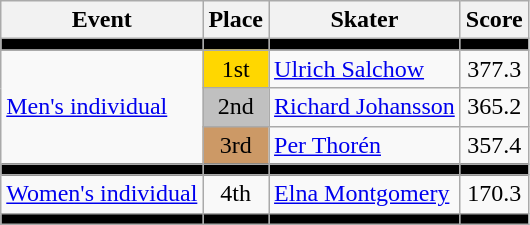<table class=wikitable>
<tr>
<th>Event</th>
<th>Place</th>
<th>Skater</th>
<th>Score</th>
</tr>
<tr bgcolor=black>
<td></td>
<td></td>
<td></td>
<td></td>
</tr>
<tr align=center>
<td rowspan=3 align=left><a href='#'>Men's individual</a></td>
<td bgcolor=gold>1st</td>
<td align=left><a href='#'>Ulrich Salchow</a></td>
<td>377.3</td>
</tr>
<tr align=center>
<td bgcolor=silver>2nd</td>
<td align=left><a href='#'>Richard Johansson</a></td>
<td>365.2</td>
</tr>
<tr align=center>
<td bgcolor=cc9966>3rd</td>
<td align=left><a href='#'>Per Thorén</a></td>
<td>357.4</td>
</tr>
<tr bgcolor=black>
<td></td>
<td></td>
<td></td>
<td></td>
</tr>
<tr align=center>
<td align=left><a href='#'>Women's individual</a></td>
<td>4th</td>
<td align=left><a href='#'>Elna Montgomery</a></td>
<td>170.3</td>
</tr>
<tr bgcolor=black>
<td></td>
<td></td>
<td></td>
<td></td>
</tr>
</table>
